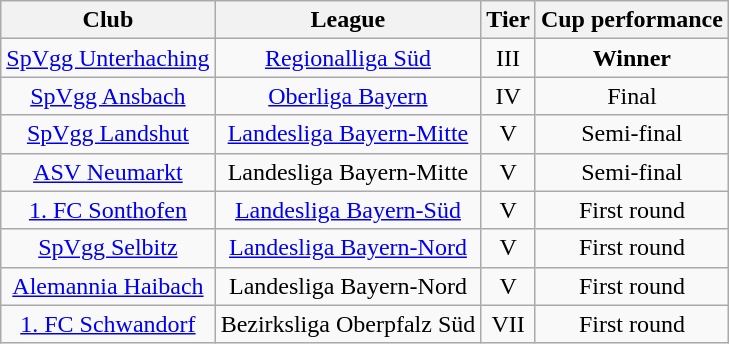<table class="wikitable">
<tr>
<th>Club</th>
<th>League</th>
<th>Tier</th>
<th>Cup performance</th>
</tr>
<tr align="center">
<td><a href='#'>SpVgg Unterhaching</a></td>
<td><a href='#'>Regionalliga Süd</a></td>
<td>III</td>
<td><strong>Winner</strong></td>
</tr>
<tr align="center">
<td><a href='#'>SpVgg Ansbach</a></td>
<td><a href='#'>Oberliga Bayern</a></td>
<td>IV</td>
<td>Final</td>
</tr>
<tr align="center">
<td><a href='#'>SpVgg Landshut</a></td>
<td><a href='#'>Landesliga Bayern-Mitte</a></td>
<td>V</td>
<td>Semi-final</td>
</tr>
<tr align="center">
<td><a href='#'>ASV Neumarkt</a></td>
<td>Landesliga Bayern-Mitte</td>
<td>V</td>
<td>Semi-final</td>
</tr>
<tr align="center">
<td><a href='#'>1. FC Sonthofen</a></td>
<td><a href='#'>Landesliga Bayern-Süd</a></td>
<td>V</td>
<td>First round</td>
</tr>
<tr align="center">
<td><a href='#'>SpVgg Selbitz</a></td>
<td><a href='#'>Landesliga Bayern-Nord</a></td>
<td>V</td>
<td>First round</td>
</tr>
<tr align="center">
<td><a href='#'>Alemannia Haibach</a></td>
<td>Landesliga Bayern-Nord</td>
<td>V</td>
<td>First round</td>
</tr>
<tr align="center">
<td><a href='#'>1. FC Schwandorf</a></td>
<td>Bezirksliga Oberpfalz Süd</td>
<td>VII</td>
<td>First round</td>
</tr>
</table>
